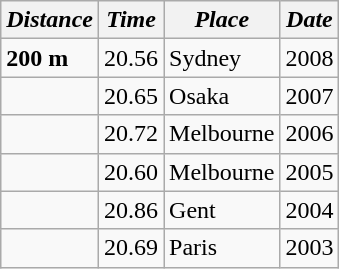<table class="wikitable">
<tr>
<th><em>Distance</em></th>
<th><em>Time</em></th>
<th><em>Place</em></th>
<th><em>Date</em></th>
</tr>
<tr>
<td><strong>200 m</strong></td>
<td>20.56</td>
<td>Sydney</td>
<td>2008</td>
</tr>
<tr>
<td><strong> </strong></td>
<td>20.65</td>
<td>Osaka</td>
<td>2007</td>
</tr>
<tr>
<td><strong> </strong></td>
<td>20.72</td>
<td>Melbourne</td>
<td>2006</td>
</tr>
<tr>
<td><strong> </strong></td>
<td>20.60</td>
<td>Melbourne</td>
<td>2005</td>
</tr>
<tr>
<td><strong> </strong></td>
<td>20.86</td>
<td>Gent</td>
<td>2004</td>
</tr>
<tr>
<td><strong> </strong></td>
<td>20.69</td>
<td>Paris</td>
<td>2003</td>
</tr>
</table>
